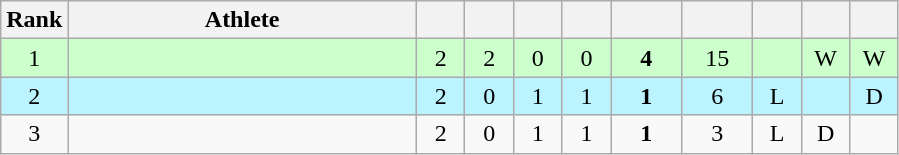<table class="wikitable" style="text-align: center;">
<tr>
<th width=25>Rank</th>
<th width=225>Athlete</th>
<th width=25></th>
<th width=25></th>
<th width=25></th>
<th width=25></th>
<th width=40></th>
<th width=40></th>
<th width=25></th>
<th width=25></th>
<th width=25></th>
</tr>
<tr bgcolor=ccffcc>
<td>1</td>
<td align=left></td>
<td>2</td>
<td>2</td>
<td>0</td>
<td>0</td>
<td><strong>4</strong></td>
<td>15</td>
<td></td>
<td>W</td>
<td>W</td>
</tr>
<tr bgcolor=bbf3ff>
<td>2</td>
<td align=left></td>
<td>2</td>
<td>0</td>
<td>1</td>
<td>1</td>
<td><strong>1</strong></td>
<td>6</td>
<td>L</td>
<td></td>
<td>D</td>
</tr>
<tr>
<td>3</td>
<td align=left></td>
<td>2</td>
<td>0</td>
<td>1</td>
<td>1</td>
<td><strong>1</strong></td>
<td>3</td>
<td>L</td>
<td>D</td>
<td></td>
</tr>
</table>
